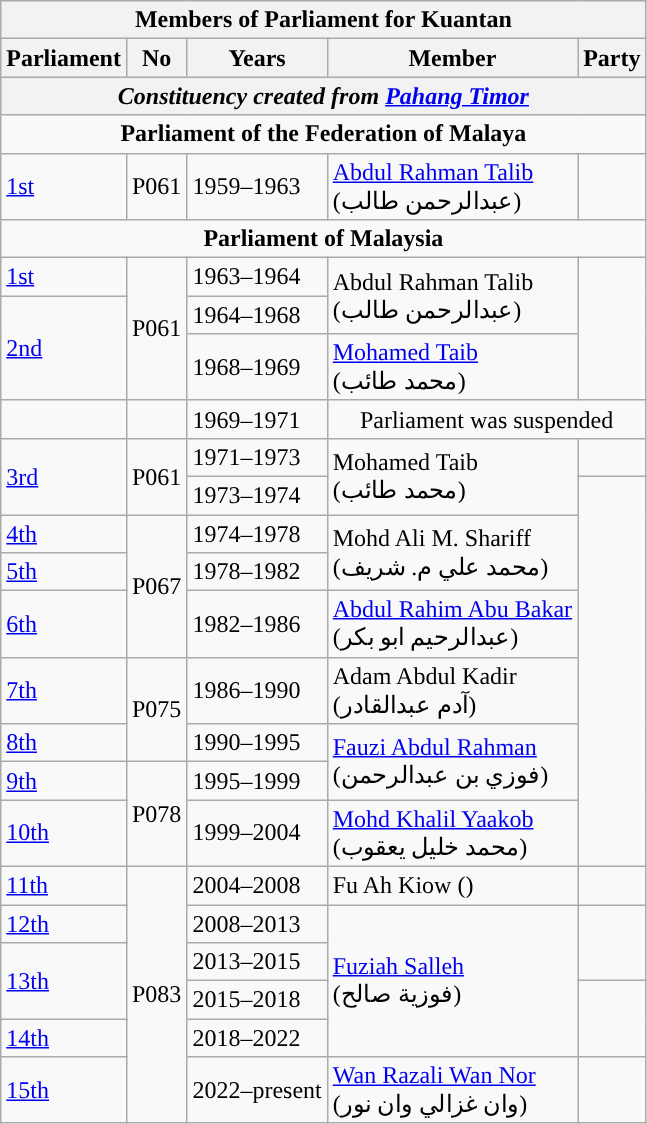<table class=wikitable>
<tr>
<th colspan="5">Members of Parliament for Kuantan</th>
</tr>
<tr>
<th>Parliament</th>
<th>No</th>
<th>Years</th>
<th>Member</th>
<th>Party</th>
</tr>
<tr>
<th colspan="5" align="center"><em>Constituency created from <a href='#'>Pahang Timor</a></em></th>
</tr>
<tr>
<td colspan="5" align="center"><strong>Parliament of the Federation of Malaya</strong></td>
</tr>
<tr>
<td><a href='#'>1st</a></td>
<td>P061</td>
<td>1959–1963</td>
<td><a href='#'>Abdul Rahman Talib</a> <br> (عبدالرحمن طالب)</td>
<td></td>
</tr>
<tr>
<td colspan="5" align="center"><strong>Parliament of Malaysia</strong></td>
</tr>
<tr>
<td><a href='#'>1st</a></td>
<td rowspan="3">P061</td>
<td>1963–1964</td>
<td rowspan="2">Abdul Rahman Talib  <br>(عبدالرحمن طالب)</td>
<td rowspan=3></td>
</tr>
<tr>
<td rowspan=2><a href='#'>2nd</a></td>
<td>1964–1968</td>
</tr>
<tr>
<td>1968–1969</td>
<td><a href='#'>Mohamed Taib</a>  <br>(محمد طائب)</td>
</tr>
<tr>
<td></td>
<td></td>
<td>1969–1971</td>
<td colspan="2" align="center">Parliament was suspended</td>
</tr>
<tr>
<td rowspan=2><a href='#'>3rd</a></td>
<td rowspan="2">P061</td>
<td>1971–1973</td>
<td rowspan="2">Mohamed Taib <br> (محمد طائب)</td>
<td></td>
</tr>
<tr>
<td>1973–1974</td>
<td rowspan="8"></td>
</tr>
<tr>
<td><a href='#'>4th</a></td>
<td rowspan="3">P067</td>
<td>1974–1978</td>
<td rowspan="2">Mohd Ali M. Shariff <br> (محمد علي م. شريف)</td>
</tr>
<tr>
<td><a href='#'>5th</a></td>
<td>1978–1982</td>
</tr>
<tr>
<td><a href='#'>6th</a></td>
<td>1982–1986</td>
<td><a href='#'>Abdul Rahim Abu Bakar</a> <br> (عبدالرحيم ابو بكر)</td>
</tr>
<tr>
<td><a href='#'>7th</a></td>
<td rowspan="2">P075</td>
<td>1986–1990</td>
<td>Adam Abdul Kadir  <br>(آدم عبدالقادر)</td>
</tr>
<tr>
<td><a href='#'>8th</a></td>
<td>1990–1995</td>
<td rowspan="2"><a href='#'>Fauzi Abdul Rahman</a>  <br>(فوزي بن عبدالرحمن)</td>
</tr>
<tr>
<td><a href='#'>9th</a></td>
<td rowspan="2">P078</td>
<td>1995–1999</td>
</tr>
<tr>
<td><a href='#'>10th</a></td>
<td>1999–2004</td>
<td><a href='#'>Mohd Khalil Yaakob</a> <br> (محمد خليل يعقوب)</td>
</tr>
<tr>
<td><a href='#'>11th</a></td>
<td rowspan=6>P083</td>
<td>2004–2008</td>
<td>Fu Ah Kiow ()</td>
<td></td>
</tr>
<tr>
<td><a href='#'>12th</a></td>
<td>2008–2013</td>
<td rowspan=4><a href='#'>Fuziah Salleh</a> <br> (فوزية صالح)</td>
<td rowspan=2></td>
</tr>
<tr>
<td rowspan=2><a href='#'>13th</a></td>
<td>2013–2015</td>
</tr>
<tr>
<td>2015–2018</td>
<td rowspan=2 bgcolor=></td>
</tr>
<tr>
<td><a href='#'>14th</a></td>
<td>2018–2022</td>
</tr>
<tr>
<td><a href='#'>15th</a></td>
<td>2022–present</td>
<td><a href='#'>Wan Razali Wan Nor</a>  <br>(وان غزالي وان نور)</td>
<td></td>
</tr>
</table>
